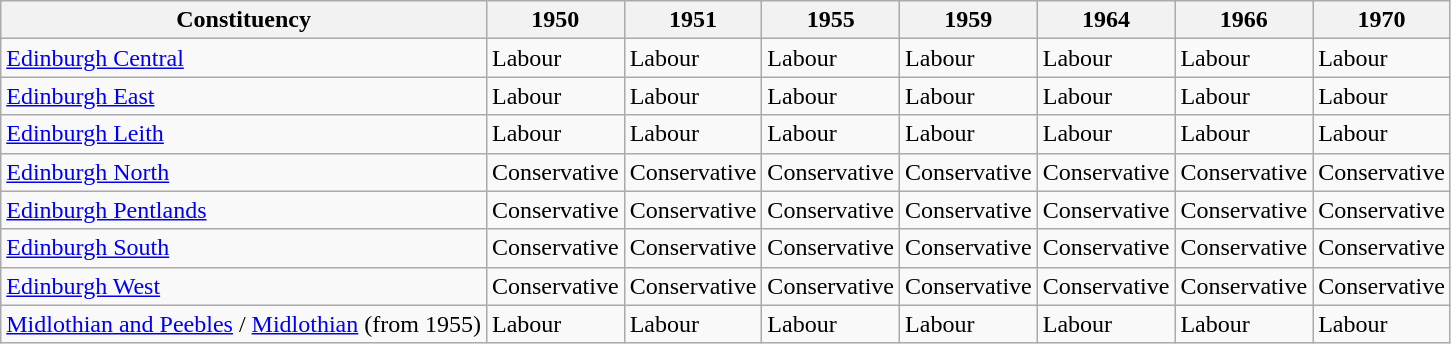<table class="wikitable sortable">
<tr>
<th>Constituency</th>
<th>1950</th>
<th>1951</th>
<th>1955</th>
<th>1959</th>
<th>1964</th>
<th>1966</th>
<th>1970</th>
</tr>
<tr>
<td><a href='#'>Edinburgh Central</a></td>
<td bgcolor=>Labour</td>
<td bgcolor=>Labour</td>
<td bgcolor=>Labour</td>
<td bgcolor=>Labour</td>
<td bgcolor=>Labour</td>
<td bgcolor=>Labour</td>
<td bgcolor=>Labour</td>
</tr>
<tr>
<td><a href='#'>Edinburgh East</a></td>
<td bgcolor=>Labour</td>
<td bgcolor=>Labour</td>
<td bgcolor=>Labour</td>
<td bgcolor=>Labour</td>
<td bgcolor=>Labour</td>
<td bgcolor=>Labour</td>
<td bgcolor=>Labour</td>
</tr>
<tr>
<td><a href='#'>Edinburgh Leith</a></td>
<td bgcolor=>Labour</td>
<td bgcolor=>Labour</td>
<td bgcolor=>Labour</td>
<td bgcolor=>Labour</td>
<td bgcolor=>Labour</td>
<td bgcolor=>Labour</td>
<td bgcolor=>Labour</td>
</tr>
<tr>
<td><a href='#'>Edinburgh North</a></td>
<td bgcolor=>Conservative</td>
<td bgcolor=>Conservative</td>
<td bgcolor=>Conservative</td>
<td bgcolor=>Conservative</td>
<td bgcolor=>Conservative</td>
<td bgcolor=>Conservative</td>
<td bgcolor=>Conservative</td>
</tr>
<tr>
<td><a href='#'>Edinburgh Pentlands</a></td>
<td bgcolor=>Conservative</td>
<td bgcolor=>Conservative</td>
<td bgcolor=>Conservative</td>
<td bgcolor=>Conservative</td>
<td bgcolor=>Conservative</td>
<td bgcolor=>Conservative</td>
<td bgcolor=>Conservative</td>
</tr>
<tr>
<td><a href='#'>Edinburgh South</a></td>
<td bgcolor=>Conservative</td>
<td bgcolor=>Conservative</td>
<td bgcolor=>Conservative</td>
<td bgcolor=>Conservative</td>
<td bgcolor=>Conservative</td>
<td bgcolor=>Conservative</td>
<td bgcolor=>Conservative</td>
</tr>
<tr>
<td><a href='#'>Edinburgh West</a></td>
<td bgcolor=>Conservative</td>
<td bgcolor=>Conservative</td>
<td bgcolor=>Conservative</td>
<td bgcolor=>Conservative</td>
<td bgcolor=>Conservative</td>
<td bgcolor=>Conservative</td>
<td bgcolor=>Conservative</td>
</tr>
<tr>
<td><a href='#'>Midlothian and Peebles</a> / <a href='#'>Midlothian</a> (from 1955)</td>
<td bgcolor=>Labour</td>
<td bgcolor=>Labour</td>
<td bgcolor=>Labour</td>
<td bgcolor=>Labour</td>
<td bgcolor=>Labour</td>
<td bgcolor=>Labour</td>
<td bgcolor=>Labour</td>
</tr>
</table>
